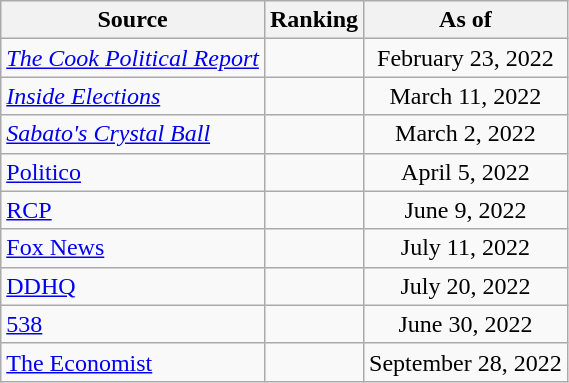<table class="wikitable" style="text-align:center">
<tr>
<th>Source</th>
<th>Ranking</th>
<th>As of</th>
</tr>
<tr>
<td align=left><em><a href='#'>The Cook Political Report</a></em></td>
<td></td>
<td>February 23, 2022</td>
</tr>
<tr>
<td align=left><em><a href='#'>Inside Elections</a></em></td>
<td></td>
<td>March 11, 2022</td>
</tr>
<tr>
<td align=left><em><a href='#'>Sabato's Crystal Ball</a></em></td>
<td></td>
<td>March 2, 2022</td>
</tr>
<tr>
<td style="text-align:left;"><a href='#'>Politico</a></td>
<td></td>
<td>April 5, 2022</td>
</tr>
<tr>
<td style="text-align:left;"><a href='#'>RCP</a></td>
<td></td>
<td>June 9, 2022</td>
</tr>
<tr>
<td align=left><a href='#'>Fox News</a></td>
<td></td>
<td>July 11, 2022</td>
</tr>
<tr>
<td align="left"><a href='#'>DDHQ</a></td>
<td></td>
<td>July 20, 2022</td>
</tr>
<tr>
<td style="text-align:left;"><a href='#'>538</a></td>
<td></td>
<td>June 30, 2022</td>
</tr>
<tr>
<td align="left"><a href='#'>The Economist</a></td>
<td></td>
<td>September 28, 2022</td>
</tr>
</table>
